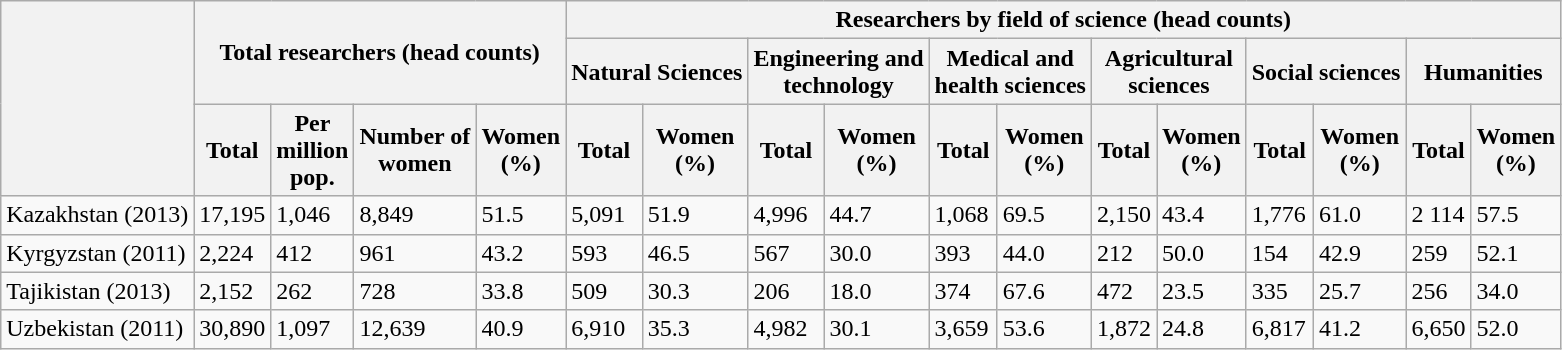<table class="wikitable">
<tr>
<th rowspan=3></th>
<th colspan="4" rowspan="2">Total researchers (head counts)</th>
<th colspan="12">Researchers by field of science (head counts)</th>
</tr>
<tr>
<th colspan="2">Natural Sciences</th>
<th colspan="2">Engineering and<br>technology</th>
<th colspan="2">Medical and<br>health sciences</th>
<th colspan="2">Agricultural<br>sciences</th>
<th colspan="2">Social sciences</th>
<th colspan="2">Humanities</th>
</tr>
<tr>
<th>Total</th>
<th>Per<br>million<br>pop.</th>
<th>Number of<br>women</th>
<th>Women<br>(%)</th>
<th>Total</th>
<th>Women<br>(%)</th>
<th>Total</th>
<th>Women<br>(%)</th>
<th>Total</th>
<th>Women<br>(%)</th>
<th>Total</th>
<th>Women<br>(%)</th>
<th>Total</th>
<th>Women<br>(%)</th>
<th>Total</th>
<th>Women<br>(%)</th>
</tr>
<tr>
<td>Kazakhstan (2013)</td>
<td>17,195</td>
<td>1,046</td>
<td>8,849</td>
<td>51.5</td>
<td>5,091</td>
<td>51.9</td>
<td>4,996</td>
<td>44.7</td>
<td>1,068</td>
<td>69.5</td>
<td>2,150</td>
<td>43.4</td>
<td>1,776</td>
<td>61.0</td>
<td>2 114</td>
<td>57.5</td>
</tr>
<tr>
<td>Kyrgyzstan (2011)</td>
<td>2,224</td>
<td>412</td>
<td>961</td>
<td>43.2</td>
<td>593</td>
<td>46.5</td>
<td>567</td>
<td>30.0</td>
<td>393</td>
<td>44.0</td>
<td>212</td>
<td>50.0</td>
<td>154</td>
<td>42.9</td>
<td>259</td>
<td>52.1</td>
</tr>
<tr>
<td>Tajikistan (2013)</td>
<td>2,152</td>
<td>262</td>
<td>728</td>
<td>33.8</td>
<td>509</td>
<td>30.3</td>
<td>206</td>
<td>18.0</td>
<td>374</td>
<td>67.6</td>
<td>472</td>
<td>23.5</td>
<td>335</td>
<td>25.7</td>
<td>256</td>
<td>34.0</td>
</tr>
<tr>
<td>Uzbekistan (2011)</td>
<td>30,890</td>
<td>1,097</td>
<td>12,639</td>
<td>40.9</td>
<td>6,910</td>
<td>35.3</td>
<td>4,982</td>
<td>30.1</td>
<td>3,659</td>
<td>53.6</td>
<td>1,872</td>
<td>24.8</td>
<td>6,817</td>
<td>41.2</td>
<td>6,650</td>
<td>52.0</td>
</tr>
</table>
